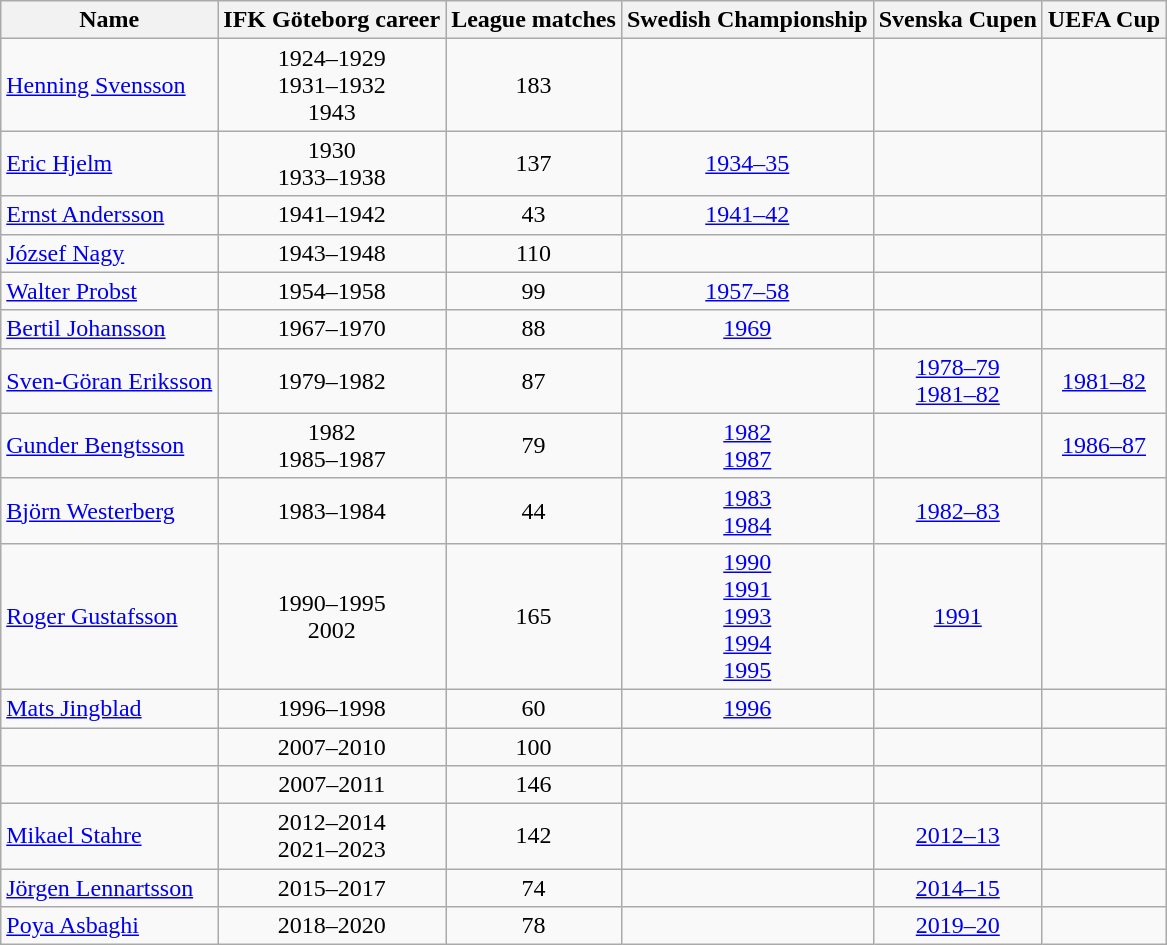<table class="wikitable" style="text-align: center;">
<tr>
<th>Name</th>
<th>IFK Göteborg career</th>
<th>League matches</th>
<th>Swedish Championship</th>
<th>Svenska Cupen</th>
<th>UEFA Cup</th>
</tr>
<tr>
<td align="left"> <a href='#'>Henning Svensson</a></td>
<td>1924–1929<br>1931–1932<br>1943</td>
<td>183</td>
<td></td>
<td></td>
<td></td>
</tr>
<tr>
<td align="left"> <a href='#'>Eric Hjelm</a></td>
<td>1930<br>1933–1938</td>
<td>137</td>
<td><a href='#'>1934–35</a></td>
<td></td>
<td></td>
</tr>
<tr>
<td align="left"> <a href='#'>Ernst Andersson</a></td>
<td>1941–1942</td>
<td>43</td>
<td><a href='#'>1941–42</a></td>
<td></td>
<td></td>
</tr>
<tr>
<td align="left"> <a href='#'>József Nagy</a></td>
<td>1943–1948</td>
<td>110</td>
<td></td>
<td></td>
<td></td>
</tr>
<tr>
<td align="left"> <a href='#'>Walter Probst</a></td>
<td>1954–1958</td>
<td>99</td>
<td><a href='#'>1957–58</a></td>
<td></td>
<td></td>
</tr>
<tr>
<td align="left"> <a href='#'>Bertil Johansson</a></td>
<td>1967–1970</td>
<td>88</td>
<td><a href='#'>1969</a></td>
<td></td>
<td></td>
</tr>
<tr>
<td align="left"> <a href='#'>Sven-Göran Eriksson</a></td>
<td>1979–1982</td>
<td>87</td>
<td></td>
<td><a href='#'>1978–79</a><br><a href='#'>1981–82</a></td>
<td><a href='#'>1981–82</a></td>
</tr>
<tr>
<td align="left"> <a href='#'>Gunder Bengtsson</a></td>
<td>1982<br>1985–1987</td>
<td>79</td>
<td><a href='#'>1982</a><br><a href='#'>1987</a></td>
<td></td>
<td><a href='#'>1986–87</a></td>
</tr>
<tr>
<td align="left"> <a href='#'>Björn Westerberg</a></td>
<td>1983–1984</td>
<td>44</td>
<td><a href='#'>1983</a><br><a href='#'>1984</a></td>
<td><a href='#'>1982–83</a></td>
<td></td>
</tr>
<tr>
<td align="left"> <a href='#'>Roger Gustafsson</a></td>
<td>1990–1995<br>2002</td>
<td>165</td>
<td><a href='#'>1990</a><br><a href='#'>1991</a><br><a href='#'>1993</a><br><a href='#'>1994</a><br><a href='#'>1995</a></td>
<td><a href='#'>1991</a></td>
<td></td>
</tr>
<tr>
<td align="left"> <a href='#'>Mats Jingblad</a></td>
<td>1996–1998</td>
<td>60</td>
<td><a href='#'>1996</a></td>
<td></td>
<td></td>
</tr>
<tr>
<td align="left"></td>
<td>2007–2010</td>
<td>100</td>
<td></td>
<td></td>
<td></td>
</tr>
<tr>
<td align="left"></td>
<td>2007–2011</td>
<td>146</td>
<td></td>
<td></td>
<td></td>
</tr>
<tr>
<td align="left"> <a href='#'>Mikael Stahre</a></td>
<td>2012–2014<br>2021–2023</td>
<td>142</td>
<td></td>
<td><a href='#'>2012–13</a></td>
<td></td>
</tr>
<tr>
<td align="left"> <a href='#'>Jörgen Lennartsson</a></td>
<td>2015–2017</td>
<td>74</td>
<td></td>
<td><a href='#'>2014–15</a></td>
<td></td>
</tr>
<tr>
<td align="left"> <a href='#'>Poya Asbaghi</a></td>
<td>2018–2020</td>
<td>78</td>
<td></td>
<td><a href='#'>2019–20</a></td>
<td></td>
</tr>
</table>
